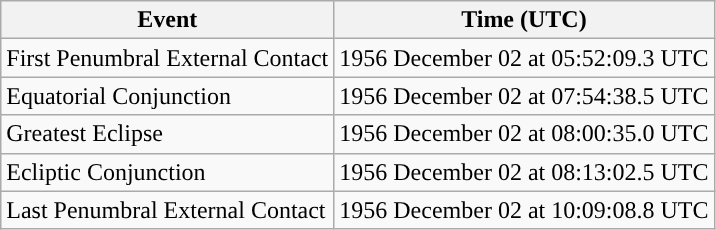<table class="wikitable">
<tr>
<th>Event</th>
<th>Time (UTC)</th>
</tr>
<tr>
<td>First Penumbral External Contact</td>
<td>1956 December 02 at 05:52:09.3 UTC</td>
</tr>
<tr>
<td>Equatorial Conjunction</td>
<td>1956 December 02 at 07:54:38.5 UTC</td>
</tr>
<tr>
<td>Greatest Eclipse</td>
<td>1956 December 02 at 08:00:35.0 UTC</td>
</tr>
<tr>
<td>Ecliptic Conjunction</td>
<td>1956 December 02 at 08:13:02.5 UTC</td>
</tr>
<tr>
<td>Last Penumbral External Contact</td>
<td>1956 December 02 at 10:09:08.8 UTC</td>
</tr>
</table>
